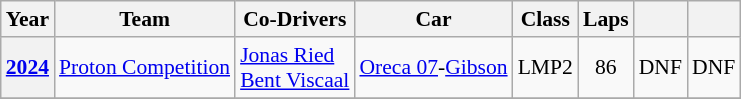<table class="wikitable" style="text-align:center; font-size:90%">
<tr>
<th>Year</th>
<th>Team</th>
<th>Co-Drivers</th>
<th>Car</th>
<th>Class</th>
<th>Laps</th>
<th></th>
<th></th>
</tr>
<tr>
<th><a href='#'>2024</a></th>
<td align="left" nowrap> <a href='#'>Proton Competition</a></td>
<td align="left" nowrap> <a href='#'>Jonas Ried</a><br> <a href='#'>Bent Viscaal</a></td>
<td align="left" nowrap><a href='#'>Oreca 07</a>-<a href='#'>Gibson</a></td>
<td>LMP2</td>
<td>86</td>
<td>DNF</td>
<td>DNF</td>
</tr>
<tr>
</tr>
</table>
